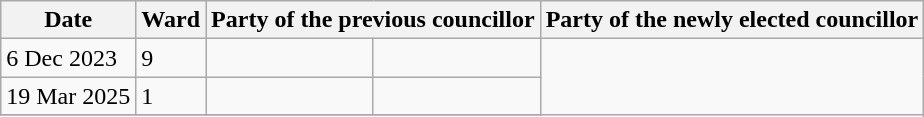<table class="wikitable">
<tr>
<th>Date</th>
<th>Ward</th>
<th colspan=2>Party of the previous councillor</th>
<th colspan=2>Party of the newly elected councillor</th>
</tr>
<tr>
<td>6 Dec 2023</td>
<td>9</td>
<td></td>
<td></td>
</tr>
<tr>
<td>19 Mar 2025</td>
<td>1</td>
<td></td>
<td></td>
</tr>
<tr>
</tr>
</table>
